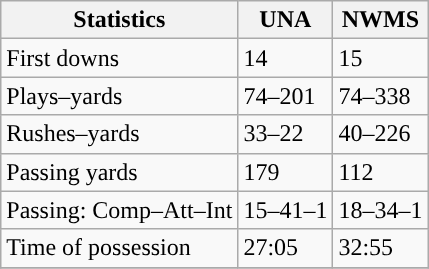<table class="wikitable" style="float: left;">
<tr>
<th>Statistics</th>
<th>UNA</th>
<th>NWMS</th>
</tr>
<tr>
<td>First downs</td>
<td>14</td>
<td>15</td>
</tr>
<tr>
<td>Plays–yards</td>
<td>74–201</td>
<td>74–338</td>
</tr>
<tr>
<td>Rushes–yards</td>
<td>33–22</td>
<td>40–226</td>
</tr>
<tr>
<td>Passing yards</td>
<td>179</td>
<td>112</td>
</tr>
<tr>
<td>Passing: Comp–Att–Int</td>
<td>15–41–1</td>
<td>18–34–1</td>
</tr>
<tr>
<td>Time of possession</td>
<td>27:05</td>
<td>32:55</td>
</tr>
<tr>
</tr>
</table>
